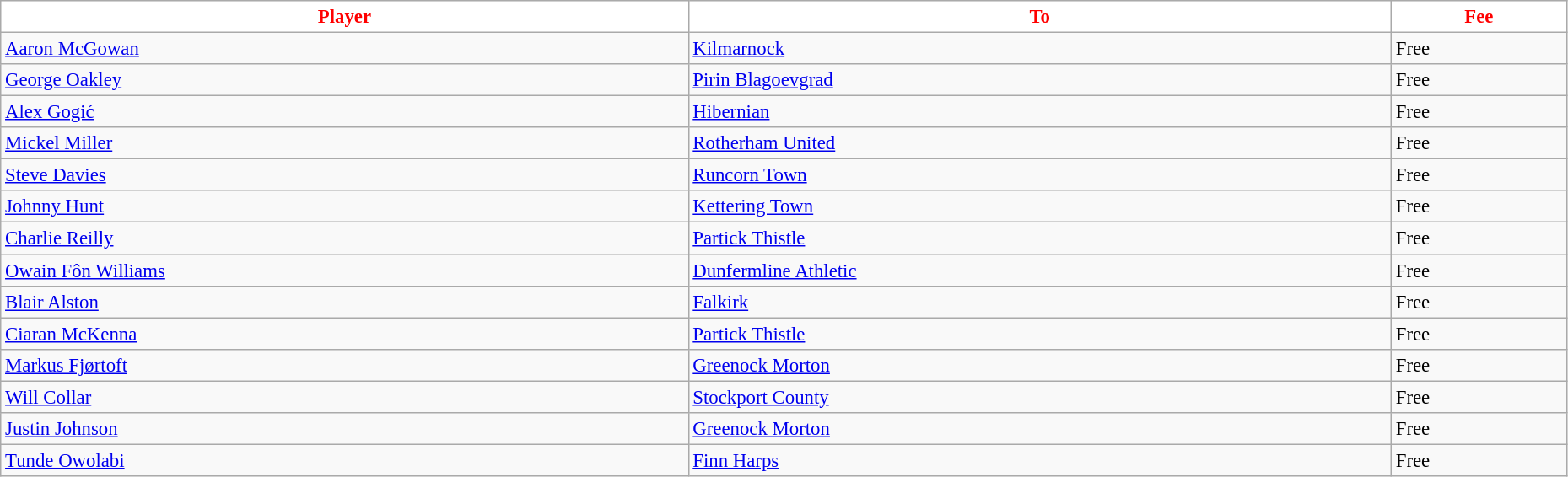<table class="wikitable" style="text-align:left; font-size:95%;width:98%;">
<tr>
<th style="background:white; color:red;">Player</th>
<th style="background:white; color:red;">To</th>
<th style="background:white; color:red;">Fee</th>
</tr>
<tr>
<td> <a href='#'>Aaron McGowan</a></td>
<td> <a href='#'>Kilmarnock</a></td>
<td>Free</td>
</tr>
<tr>
<td> <a href='#'>George Oakley</a></td>
<td> <a href='#'>Pirin Blagoevgrad</a></td>
<td>Free</td>
</tr>
<tr>
<td> <a href='#'>Alex Gogić</a></td>
<td> <a href='#'>Hibernian</a></td>
<td>Free</td>
</tr>
<tr>
<td> <a href='#'>Mickel Miller</a></td>
<td> <a href='#'>Rotherham United</a></td>
<td>Free</td>
</tr>
<tr>
<td> <a href='#'>Steve Davies</a></td>
<td> <a href='#'>Runcorn Town</a></td>
<td>Free</td>
</tr>
<tr>
<td> <a href='#'>Johnny Hunt</a></td>
<td> <a href='#'>Kettering Town</a></td>
<td>Free</td>
</tr>
<tr>
<td> <a href='#'>Charlie Reilly</a></td>
<td> <a href='#'>Partick Thistle</a></td>
<td>Free</td>
</tr>
<tr>
<td> <a href='#'>Owain Fôn Williams</a></td>
<td> <a href='#'>Dunfermline Athletic</a></td>
<td>Free</td>
</tr>
<tr>
<td> <a href='#'>Blair Alston</a></td>
<td> <a href='#'>Falkirk</a></td>
<td>Free</td>
</tr>
<tr>
<td> <a href='#'>Ciaran McKenna</a></td>
<td> <a href='#'>Partick Thistle</a></td>
<td>Free</td>
</tr>
<tr>
<td> <a href='#'>Markus Fjørtoft</a></td>
<td> <a href='#'>Greenock Morton</a></td>
<td>Free</td>
</tr>
<tr>
<td> <a href='#'>Will Collar</a></td>
<td> <a href='#'>Stockport County</a></td>
<td>Free</td>
</tr>
<tr>
<td> <a href='#'>Justin Johnson</a></td>
<td> <a href='#'>Greenock Morton</a></td>
<td>Free</td>
</tr>
<tr>
<td> <a href='#'>Tunde Owolabi</a></td>
<td> <a href='#'>Finn Harps</a></td>
<td>Free</td>
</tr>
</table>
